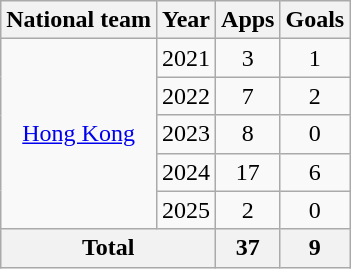<table class="wikitable" style="text-align:center">
<tr>
<th>National team</th>
<th>Year</th>
<th>Apps</th>
<th>Goals</th>
</tr>
<tr>
<td rowspan="5"><a href='#'>Hong Kong</a></td>
<td>2021</td>
<td>3</td>
<td>1</td>
</tr>
<tr>
<td>2022</td>
<td>7</td>
<td>2</td>
</tr>
<tr>
<td>2023</td>
<td>8</td>
<td>0</td>
</tr>
<tr>
<td>2024</td>
<td>17</td>
<td>6</td>
</tr>
<tr>
<td>2025</td>
<td>2</td>
<td>0</td>
</tr>
<tr>
<th colspan="2">Total</th>
<th>37</th>
<th>9</th>
</tr>
</table>
